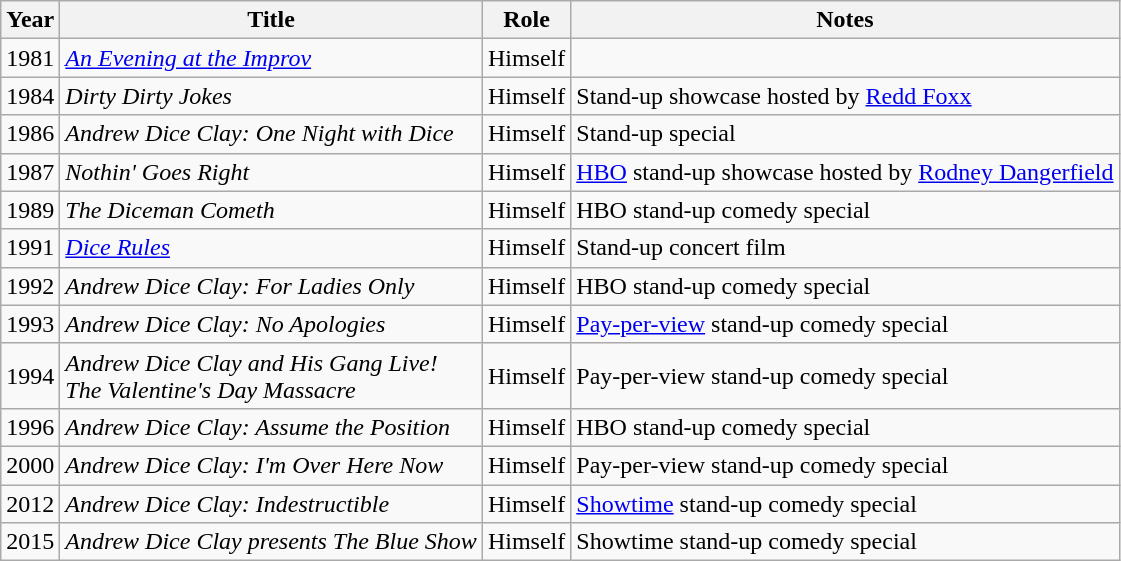<table class="wikitable sortable">
<tr>
<th>Year</th>
<th>Title</th>
<th>Role</th>
<th>Notes</th>
</tr>
<tr>
<td>1981</td>
<td><em><a href='#'>An Evening at the Improv</a></em></td>
<td>Himself</td>
<td></td>
</tr>
<tr>
<td>1984</td>
<td><em>Dirty Dirty Jokes</em></td>
<td>Himself</td>
<td>Stand-up showcase hosted by <a href='#'>Redd Foxx</a></td>
</tr>
<tr>
<td>1986</td>
<td><em>Andrew Dice Clay: One Night with Dice</em></td>
<td>Himself</td>
<td>Stand-up special</td>
</tr>
<tr>
<td>1987</td>
<td><em>Nothin' Goes Right</em></td>
<td>Himself</td>
<td><a href='#'>HBO</a> stand-up showcase hosted by <a href='#'>Rodney Dangerfield</a></td>
</tr>
<tr>
<td>1989</td>
<td><em>The Diceman Cometh</em></td>
<td>Himself</td>
<td>HBO stand-up comedy special</td>
</tr>
<tr>
<td>1991</td>
<td><em><a href='#'>Dice Rules</a></em></td>
<td>Himself</td>
<td>Stand-up concert film</td>
</tr>
<tr>
<td>1992</td>
<td><em>Andrew Dice Clay: For Ladies Only</em></td>
<td>Himself</td>
<td>HBO stand-up comedy special</td>
</tr>
<tr>
<td>1993</td>
<td><em>Andrew Dice Clay: No Apologies</em></td>
<td>Himself</td>
<td><a href='#'>Pay-per-view</a> stand-up comedy special</td>
</tr>
<tr>
<td>1994</td>
<td><em>Andrew Dice Clay and His Gang Live!<br>The Valentine's Day Massacre</em></td>
<td>Himself</td>
<td>Pay-per-view stand-up comedy special</td>
</tr>
<tr>
<td>1996</td>
<td><em>Andrew Dice Clay: Assume the Position</em></td>
<td>Himself</td>
<td>HBO stand-up comedy special</td>
</tr>
<tr>
<td>2000</td>
<td><em>Andrew Dice Clay: I'm Over Here Now</em></td>
<td>Himself</td>
<td>Pay-per-view stand-up comedy special</td>
</tr>
<tr>
<td>2012</td>
<td><em>Andrew Dice Clay: Indestructible</em></td>
<td>Himself</td>
<td><a href='#'>Showtime</a> stand-up comedy special</td>
</tr>
<tr>
<td>2015</td>
<td><em>Andrew Dice Clay presents The Blue Show</em></td>
<td>Himself</td>
<td>Showtime stand-up comedy special</td>
</tr>
</table>
